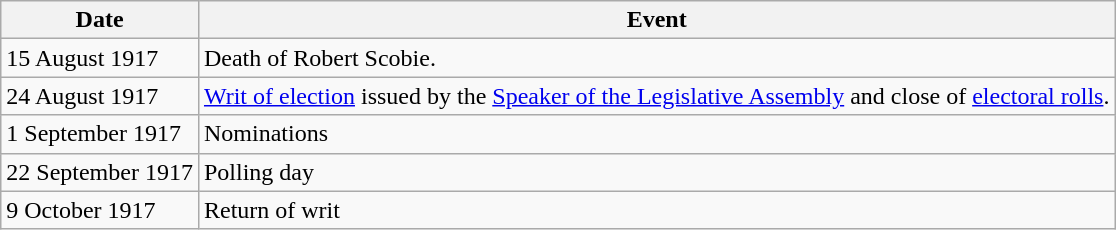<table class="wikitable">
<tr>
<th>Date</th>
<th>Event</th>
</tr>
<tr>
<td>15 August 1917</td>
<td>Death of Robert Scobie.</td>
</tr>
<tr>
<td>24 August 1917</td>
<td><a href='#'>Writ of election</a> issued by the <a href='#'>Speaker of the Legislative Assembly</a> and close of <a href='#'>electoral rolls</a>.</td>
</tr>
<tr>
<td>1 September 1917</td>
<td>Nominations</td>
</tr>
<tr>
<td>22 September 1917</td>
<td>Polling day</td>
</tr>
<tr>
<td>9 October 1917</td>
<td>Return of writ</td>
</tr>
</table>
